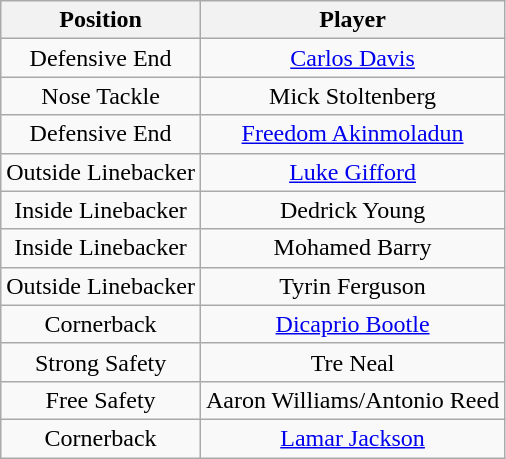<table class="wikitable" style="text-align: center;">
<tr>
<th>Position</th>
<th>Player</th>
</tr>
<tr>
<td>Defensive End</td>
<td><a href='#'>Carlos Davis</a></td>
</tr>
<tr>
<td>Nose Tackle</td>
<td>Mick Stoltenberg</td>
</tr>
<tr>
<td>Defensive End</td>
<td><a href='#'>Freedom Akinmoladun</a></td>
</tr>
<tr>
<td>Outside Linebacker</td>
<td><a href='#'>Luke Gifford</a></td>
</tr>
<tr>
<td>Inside Linebacker</td>
<td>Dedrick Young</td>
</tr>
<tr>
<td>Inside Linebacker</td>
<td>Mohamed Barry</td>
</tr>
<tr>
<td>Outside Linebacker</td>
<td>Tyrin Ferguson</td>
</tr>
<tr>
<td>Cornerback</td>
<td><a href='#'>Dicaprio Bootle</a></td>
</tr>
<tr>
<td>Strong Safety</td>
<td>Tre Neal</td>
</tr>
<tr>
<td>Free Safety</td>
<td>Aaron Williams/Antonio Reed</td>
</tr>
<tr>
<td>Cornerback</td>
<td><a href='#'>Lamar Jackson</a></td>
</tr>
</table>
